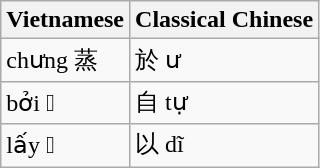<table class="wikitable">
<tr>
<th>Vietnamese</th>
<th>Classical Chinese</th>
</tr>
<tr>
<td>chưng 蒸</td>
<td>於 ư</td>
</tr>
<tr>
<td>bởi 𪽝</td>
<td>自 tự</td>
</tr>
<tr>
<td>lấy 𥙩</td>
<td>以 dĩ</td>
</tr>
</table>
